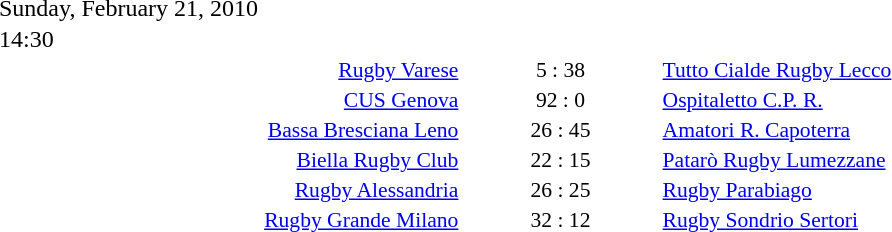<table style="width:70%;" cellspacing="1">
<tr>
<th width=35%></th>
<th width=15%></th>
<th></th>
</tr>
<tr>
<td>Sunday, February 21, 2010</td>
</tr>
<tr>
<td>14:30</td>
</tr>
<tr style=font-size:90%>
<td align=right><a href='#'>Rugby Varese</a></td>
<td align=center>5 : 38</td>
<td><a href='#'>Tutto Cialde Rugby Lecco</a></td>
</tr>
<tr style=font-size:90%>
<td align=right><a href='#'>CUS Genova</a></td>
<td align=center>92 : 0</td>
<td><a href='#'>Ospitaletto C.P. R.</a></td>
</tr>
<tr style=font-size:90%>
<td align=right><a href='#'>Bassa Bresciana Leno</a></td>
<td align=center>26 : 45</td>
<td><a href='#'>Amatori R. Capoterra</a></td>
</tr>
<tr style=font-size:90%>
<td align=right><a href='#'>Biella Rugby Club</a></td>
<td align=center>22 : 15</td>
<td><a href='#'>Patarò Rugby Lumezzane</a></td>
</tr>
<tr style=font-size:90%>
<td align=right><a href='#'>Rugby Alessandria</a></td>
<td align=center>26 : 25</td>
<td><a href='#'>Rugby Parabiago</a></td>
</tr>
<tr style=font-size:90%>
<td align=right><a href='#'>Rugby Grande Milano</a></td>
<td align=center>32 : 12</td>
<td><a href='#'>Rugby Sondrio Sertori</a></td>
</tr>
</table>
